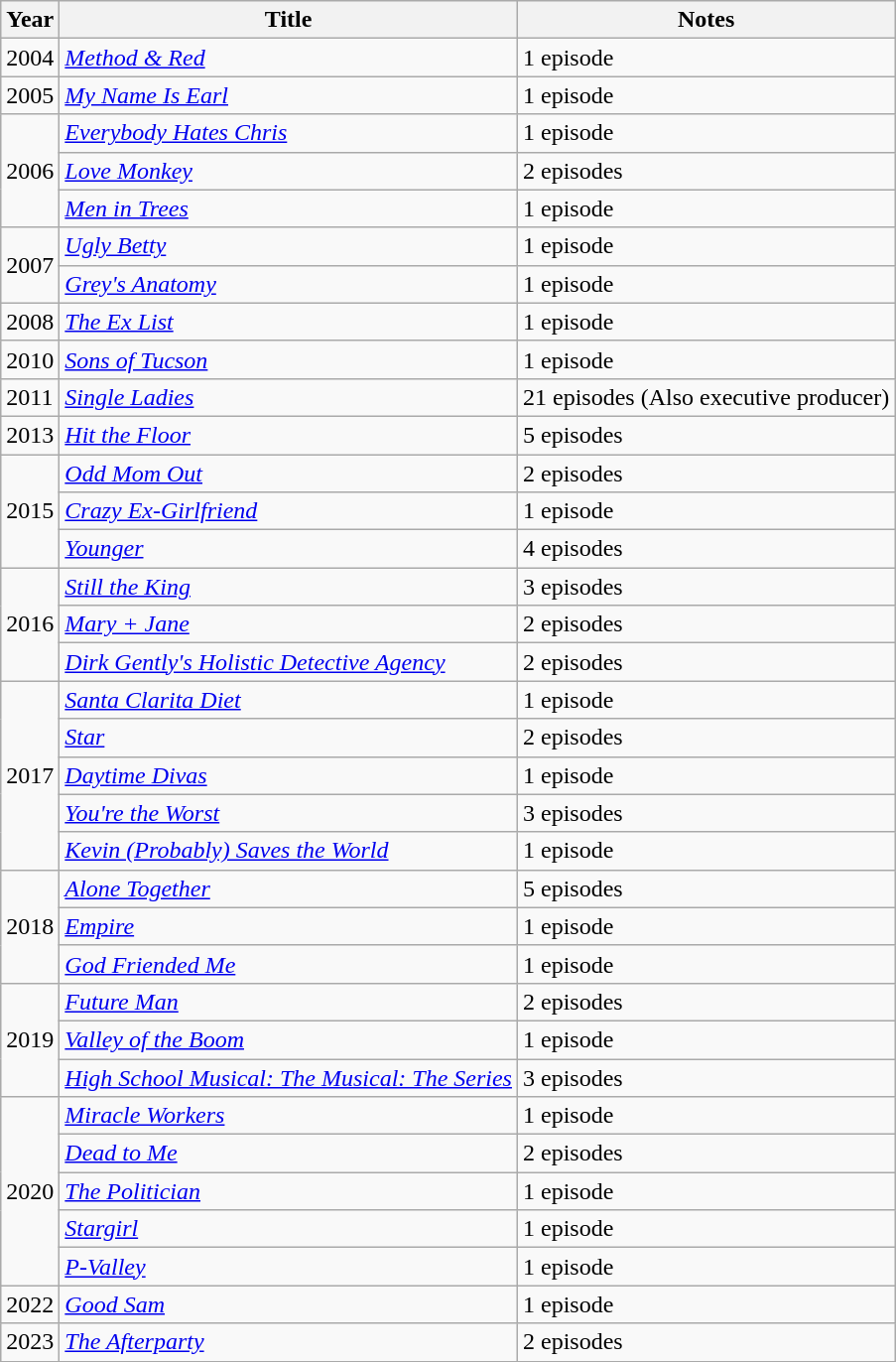<table class="wikitable">
<tr>
<th>Year</th>
<th>Title</th>
<th>Notes</th>
</tr>
<tr>
<td>2004</td>
<td><em><a href='#'>Method & Red</a></em></td>
<td>1 episode</td>
</tr>
<tr>
<td>2005</td>
<td><em><a href='#'>My Name Is Earl</a></em></td>
<td>1 episode</td>
</tr>
<tr>
<td rowspan=3>2006</td>
<td><em><a href='#'>Everybody Hates Chris</a></em></td>
<td>1 episode</td>
</tr>
<tr>
<td><em><a href='#'>Love Monkey</a></em></td>
<td>2 episodes</td>
</tr>
<tr>
<td><em><a href='#'>Men in Trees</a></em></td>
<td>1 episode</td>
</tr>
<tr>
<td rowspan=2>2007</td>
<td><em><a href='#'>Ugly Betty</a></em></td>
<td>1 episode</td>
</tr>
<tr>
<td><em><a href='#'>Grey's Anatomy</a></em></td>
<td>1 episode</td>
</tr>
<tr>
<td>2008</td>
<td><em><a href='#'>The Ex List</a></em></td>
<td>1 episode</td>
</tr>
<tr>
<td>2010</td>
<td><em><a href='#'>Sons of Tucson</a></em></td>
<td>1 episode</td>
</tr>
<tr>
<td>2011</td>
<td><em><a href='#'>Single Ladies</a></em></td>
<td>21 episodes (Also executive producer)</td>
</tr>
<tr>
<td>2013</td>
<td><em><a href='#'>Hit the Floor</a></em></td>
<td>5 episodes</td>
</tr>
<tr>
<td rowspan=3>2015</td>
<td><em><a href='#'>Odd Mom Out</a></em></td>
<td>2 episodes</td>
</tr>
<tr>
<td><em><a href='#'>Crazy Ex-Girlfriend</a></em></td>
<td>1 episode</td>
</tr>
<tr>
<td><em><a href='#'>Younger</a></em></td>
<td>4 episodes</td>
</tr>
<tr>
<td rowspan=3>2016</td>
<td><em><a href='#'>Still the King</a></em></td>
<td>3 episodes</td>
</tr>
<tr>
<td><em><a href='#'>Mary + Jane</a></em></td>
<td>2 episodes</td>
</tr>
<tr>
<td><em><a href='#'>Dirk Gently's Holistic Detective Agency</a></em></td>
<td>2 episodes</td>
</tr>
<tr>
<td rowspan=5>2017</td>
<td><em><a href='#'>Santa Clarita Diet</a></em></td>
<td>1 episode</td>
</tr>
<tr>
<td><em><a href='#'>Star</a></em></td>
<td>2 episodes</td>
</tr>
<tr>
<td><em><a href='#'>Daytime Divas</a></em></td>
<td>1 episode</td>
</tr>
<tr>
<td><em><a href='#'>You're the Worst</a></em></td>
<td>3 episodes</td>
</tr>
<tr>
<td><em><a href='#'>Kevin (Probably) Saves the World</a></em></td>
<td>1 episode</td>
</tr>
<tr>
<td rowspan=3>2018</td>
<td><em><a href='#'>Alone Together</a></em></td>
<td>5 episodes</td>
</tr>
<tr>
<td><em><a href='#'>Empire</a></em></td>
<td>1 episode</td>
</tr>
<tr>
<td><em><a href='#'>God Friended Me</a></em></td>
<td>1 episode</td>
</tr>
<tr>
<td rowspan=3>2019</td>
<td><em><a href='#'>Future Man</a></em></td>
<td>2 episodes</td>
</tr>
<tr>
<td><em><a href='#'>Valley of the Boom</a></em></td>
<td>1 episode</td>
</tr>
<tr>
<td><em><a href='#'>High School Musical: The Musical: The Series</a></em></td>
<td>3 episodes</td>
</tr>
<tr>
<td rowspan=5>2020</td>
<td><em><a href='#'>Miracle Workers</a></em></td>
<td>1 episode </td>
</tr>
<tr>
<td><em><a href='#'>Dead to Me</a></em></td>
<td>2 episodes</td>
</tr>
<tr>
<td><em><a href='#'>The Politician</a></em></td>
<td>1 episode </td>
</tr>
<tr>
<td><em><a href='#'>Stargirl</a></em></td>
<td>1 episode </td>
</tr>
<tr>
<td><em><a href='#'>P-Valley</a></em></td>
<td>1 episode</td>
</tr>
<tr>
<td>2022</td>
<td><em><a href='#'>Good Sam</a></em></td>
<td>1 episode</td>
</tr>
<tr>
<td>2023</td>
<td><em><a href='#'>The Afterparty</a></em></td>
<td>2 episodes</td>
</tr>
</table>
